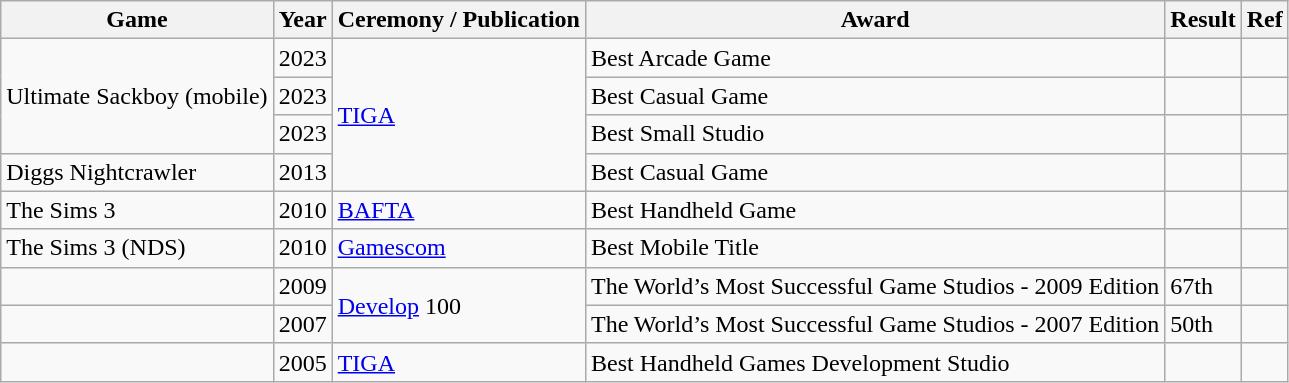<table class="wikitable sortable">
<tr>
<th>Game</th>
<th>Year</th>
<th>Ceremony / Publication</th>
<th>Award</th>
<th>Result</th>
<th>Ref</th>
</tr>
<tr>
<td rowspan="3">Ultimate Sackboy (mobile)</td>
<td>2023</td>
<td rowspan="4"><a href='#'>TIGA</a></td>
<td>Best Arcade Game</td>
<td></td>
<td></td>
</tr>
<tr>
<td>2023</td>
<td>Best Casual Game</td>
<td></td>
<td></td>
</tr>
<tr>
<td>2023</td>
<td>Best Small Studio</td>
<td></td>
<td></td>
</tr>
<tr>
<td>Diggs Nightcrawler</td>
<td>2013</td>
<td>Best Casual Game</td>
<td></td>
<td></td>
</tr>
<tr>
<td>The Sims 3</td>
<td>2010</td>
<td><a href='#'>BAFTA</a></td>
<td>Best Handheld Game</td>
<td></td>
<td></td>
</tr>
<tr>
<td>The Sims 3 (NDS)</td>
<td>2010</td>
<td><a href='#'>Gamescom</a></td>
<td>Best Mobile Title</td>
<td></td>
<td></td>
</tr>
<tr>
<td></td>
<td>2009</td>
<td rowspan="2"><a href='#'>Develop</a> 100</td>
<td>The World’s Most Successful Game Studios - 2009 Edition</td>
<td>67th</td>
<td></td>
</tr>
<tr>
<td></td>
<td>2007</td>
<td>The World’s Most Successful Game Studios - 2007 Edition </td>
<td>50th</td>
<td></td>
</tr>
<tr>
<td></td>
<td>2005</td>
<td><a href='#'>TIGA</a></td>
<td>Best Handheld Games Development Studio</td>
<td></td>
<td></td>
</tr>
</table>
